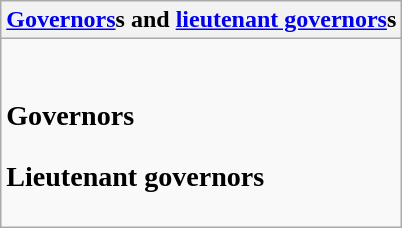<table class="wikitable collapsible collapsed">
<tr>
<th><a href='#'>Governors</a>s and <a href='#'>lieutenant governors</a>s</th>
</tr>
<tr>
<td><br><h3>Governors</h3>
<h3>Lieutenant governors</h3>
</td>
</tr>
</table>
